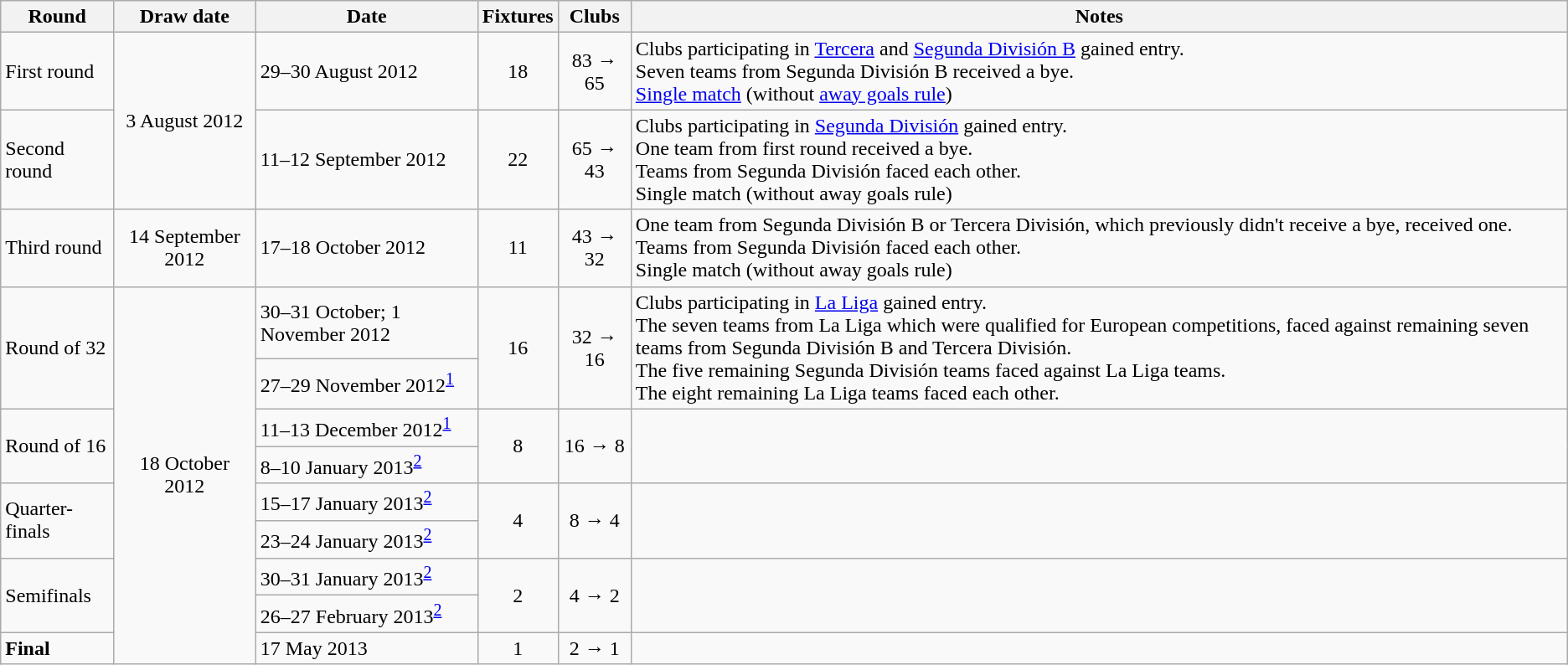<table class="wikitable">
<tr>
<th>Round</th>
<th>Draw date</th>
<th>Date</th>
<th>Fixtures</th>
<th>Clubs</th>
<th>Notes</th>
</tr>
<tr>
<td>First round</td>
<td rowspan=2 align=center>3 August 2012</td>
<td>29–30 August 2012</td>
<td align="center">18</td>
<td align="center">83 → 65</td>
<td>Clubs participating in <a href='#'>Tercera</a> and <a href='#'>Segunda División B</a> gained entry.<br>Seven teams from Segunda División B received a bye.<br><a href='#'>Single match</a> (without <a href='#'>away goals rule</a>)</td>
</tr>
<tr>
<td>Second round</td>
<td>11–12 September 2012</td>
<td align="center">22</td>
<td align="center">65 → 43</td>
<td>Clubs participating in <a href='#'>Segunda División</a> gained entry.<br>One team from first round received a bye.<br>Teams from Segunda División faced each other.<br>Single match (without away goals rule)</td>
</tr>
<tr>
<td>Third round</td>
<td align=center>14 September 2012</td>
<td>17–18 October 2012</td>
<td align="center">11</td>
<td align="center">43 → 32</td>
<td>One team from Segunda División B or Tercera División, which previously didn't receive a bye, received one.<br>Teams from Segunda División faced each other.<br>Single match (without away goals rule)</td>
</tr>
<tr>
<td rowspan="2">Round of 32</td>
<td rowspan=9 align=center>18 October 2012</td>
<td>30–31 October; 1 November 2012</td>
<td rowspan="2" align="center">16</td>
<td rowspan="2" align="center">32 → 16</td>
<td rowspan="2">Clubs participating in <a href='#'>La Liga</a> gained entry.<br>The seven teams from La Liga which were qualified for European competitions, faced against remaining seven teams from Segunda División B and Tercera División.<br>The five remaining Segunda División teams faced against La Liga teams.<br>The eight remaining La Liga teams faced each other.</td>
</tr>
<tr>
<td>27–29 November 2012<sup><a href='#'>1</a></sup></td>
</tr>
<tr>
<td rowspan="2">Round of 16</td>
<td>11–13 December 2012<sup><a href='#'>1</a></sup></td>
<td rowspan="2" align="center">8</td>
<td rowspan="2" align="center">16 → 8</td>
<td rowspan="2" align="center"></td>
</tr>
<tr>
<td>8–10 January 2013<sup><a href='#'>2</a></sup></td>
</tr>
<tr>
<td rowspan="2">Quarter-finals</td>
<td>15–17 January 2013<sup><a href='#'>2</a></sup></td>
<td rowspan="2" align="center">4</td>
<td rowspan="2" align="center">8 → 4</td>
<td rowspan="2" align="center"></td>
</tr>
<tr>
<td>23–24 January 2013<sup><a href='#'>2</a></sup></td>
</tr>
<tr>
<td rowspan="2">Semifinals</td>
<td>30–31 January 2013<sup><a href='#'>2</a></sup></td>
<td rowspan="2" align="center">2</td>
<td rowspan="2" align="center">4 → 2</td>
<td rowspan="2" align="center"></td>
</tr>
<tr>
<td>26–27 February 2013<sup><a href='#'>2</a></sup></td>
</tr>
<tr>
<td><strong>Final</strong></td>
<td>17 May 2013</td>
<td align="center">1</td>
<td align="center">2 → 1</td>
<td align="center"></td>
</tr>
</table>
